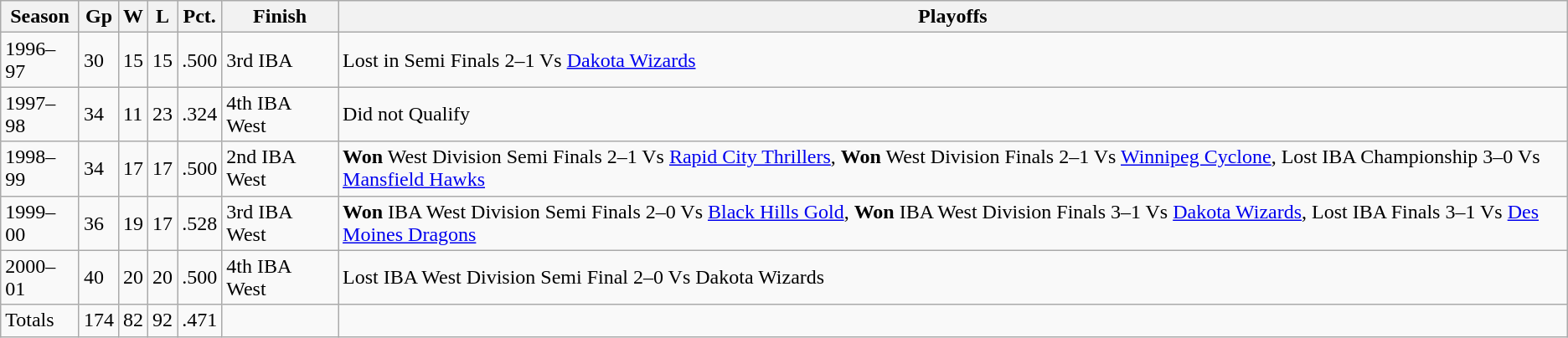<table class="wikitable">
<tr>
<th>Season</th>
<th>Gp</th>
<th>W</th>
<th>L</th>
<th>Pct.</th>
<th>Finish</th>
<th>Playoffs</th>
</tr>
<tr>
<td>1996–97</td>
<td>30</td>
<td>15</td>
<td>15</td>
<td>.500</td>
<td>3rd IBA</td>
<td>Lost in Semi Finals 2–1 Vs <a href='#'>Dakota Wizards</a></td>
</tr>
<tr>
<td>1997–98</td>
<td>34</td>
<td>11</td>
<td>23</td>
<td>.324</td>
<td>4th IBA West</td>
<td>Did not Qualify</td>
</tr>
<tr>
<td>1998–99</td>
<td>34</td>
<td>17</td>
<td>17</td>
<td>.500</td>
<td>2nd IBA West</td>
<td><strong>Won</strong> West Division Semi Finals 2–1 Vs <a href='#'>Rapid City Thrillers</a>, <strong>Won</strong> West Division Finals 2–1 Vs <a href='#'>Winnipeg Cyclone</a>, Lost IBA Championship 3–0 Vs <a href='#'>Mansfield Hawks</a></td>
</tr>
<tr>
<td>1999–00</td>
<td>36</td>
<td>19</td>
<td>17</td>
<td>.528</td>
<td>3rd IBA West</td>
<td><strong>Won</strong> IBA West Division Semi Finals 2–0 Vs <a href='#'>Black Hills Gold</a>, <strong>Won</strong> IBA West Division Finals 3–1 Vs  <a href='#'>Dakota Wizards</a>, Lost IBA Finals 3–1 Vs  <a href='#'>Des Moines Dragons</a></td>
</tr>
<tr>
<td>2000–01</td>
<td>40</td>
<td>20</td>
<td>20</td>
<td>.500</td>
<td>4th IBA West</td>
<td>Lost IBA West Division Semi Final 2–0 Vs Dakota Wizards</td>
</tr>
<tr>
<td>Totals</td>
<td>174</td>
<td>82</td>
<td>92</td>
<td>.471</td>
<td></td>
<td></td>
</tr>
</table>
